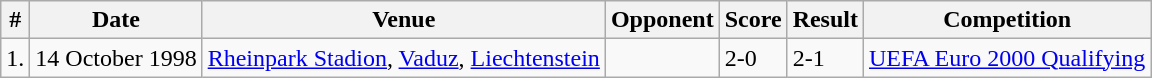<table class="wikitable">
<tr>
<th>#</th>
<th>Date</th>
<th>Venue</th>
<th>Opponent</th>
<th>Score</th>
<th>Result</th>
<th>Competition</th>
</tr>
<tr>
<td>1.</td>
<td>14 October 1998</td>
<td><a href='#'>Rheinpark Stadion</a>, <a href='#'>Vaduz</a>, <a href='#'>Liechtenstein</a></td>
<td></td>
<td>2-0</td>
<td>2-1</td>
<td><a href='#'>UEFA Euro 2000 Qualifying</a></td>
</tr>
</table>
